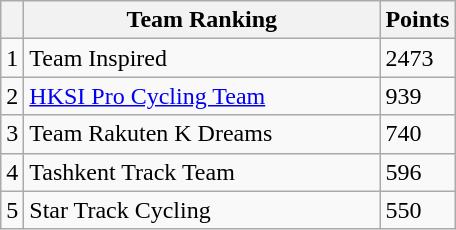<table class="wikitable col3right">
<tr>
<th></th>
<th style="width:230px; white-space:nowrap;">Team Ranking</th>
<th style="width:20px;">Points</th>
</tr>
<tr>
<td>1</td>
<td> Team Inspired</td>
<td>2473</td>
</tr>
<tr>
<td>2</td>
<td> <a href='#'>HKSI Pro Cycling Team</a></td>
<td>939</td>
</tr>
<tr>
<td>3</td>
<td> Team Rakuten K Dreams</td>
<td>740</td>
</tr>
<tr>
<td>4</td>
<td> Tashkent Track Team</td>
<td>596</td>
</tr>
<tr>
<td>5</td>
<td> Star Track Cycling</td>
<td>550</td>
</tr>
</table>
